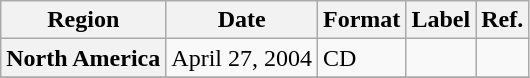<table class="wikitable plainrowheaders">
<tr>
<th scope="col">Region</th>
<th scope="col">Date</th>
<th scope="col">Format</th>
<th scope="col">Label</th>
<th scope="col">Ref.</th>
</tr>
<tr>
<th scope="row">North America</th>
<td>April 27, 2004</td>
<td>CD</td>
<td></td>
<td></td>
</tr>
<tr>
</tr>
</table>
